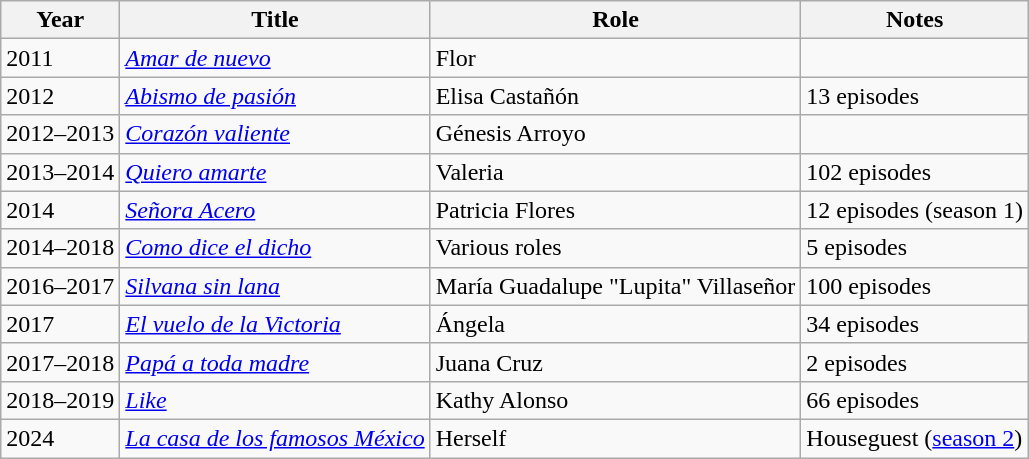<table class="wikitable sortable">
<tr>
<th>Year</th>
<th>Title</th>
<th>Role</th>
<th>Notes</th>
</tr>
<tr>
<td>2011</td>
<td><em><a href='#'>Amar de nuevo</a></em></td>
<td>Flor</td>
<td></td>
</tr>
<tr>
<td>2012</td>
<td><em><a href='#'>Abismo de pasión</a></em></td>
<td>Elisa Castañón</td>
<td>13 episodes</td>
</tr>
<tr>
<td>2012–2013</td>
<td><em><a href='#'>Corazón valiente</a></em></td>
<td>Génesis Arroyo</td>
<td></td>
</tr>
<tr>
<td>2013–2014</td>
<td><em><a href='#'>Quiero amarte</a></em></td>
<td>Valeria</td>
<td>102 episodes</td>
</tr>
<tr>
<td>2014</td>
<td><em><a href='#'>Señora Acero</a></em></td>
<td>Patricia Flores</td>
<td>12 episodes (season 1)</td>
</tr>
<tr>
<td>2014–2018</td>
<td><em><a href='#'>Como dice el dicho</a></em></td>
<td>Various roles</td>
<td>5 episodes</td>
</tr>
<tr>
<td>2016–2017</td>
<td><em><a href='#'>Silvana sin lana</a></em></td>
<td>María Guadalupe "Lupita" Villaseñor</td>
<td>100 episodes</td>
</tr>
<tr>
<td>2017</td>
<td><em><a href='#'>El vuelo de la Victoria</a></em></td>
<td>Ángela</td>
<td>34 episodes</td>
</tr>
<tr>
<td>2017–2018</td>
<td><em><a href='#'>Papá a toda madre</a></em></td>
<td>Juana Cruz</td>
<td>2 episodes</td>
</tr>
<tr>
<td>2018–2019</td>
<td><em><a href='#'>Like</a></em></td>
<td>Kathy Alonso</td>
<td>66 episodes</td>
</tr>
<tr>
<td>2024</td>
<td><em><a href='#'>La casa de los famosos México</a></em></td>
<td>Herself</td>
<td>Houseguest (<a href='#'>season 2</a>)</td>
</tr>
</table>
